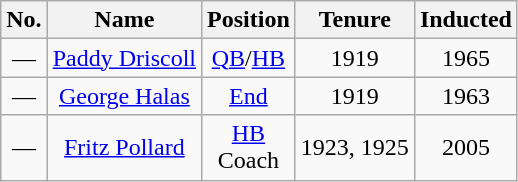<table class="wikitable" style="text-align:center">
<tr>
<th scope="col">No.</th>
<th scope="col">Name</th>
<th scope="col">Position</th>
<th scope="col">Tenure</th>
<th scope="col">Inducted</th>
</tr>
<tr>
<td>—</td>
<td scope="row"><a href='#'>Paddy Driscoll</a></td>
<td><a href='#'>QB</a>/<a href='#'>HB</a></td>
<td>1919</td>
<td>1965</td>
</tr>
<tr>
<td>—</td>
<td scope="row"><a href='#'>George Halas</a></td>
<td><a href='#'>End</a></td>
<td>1919</td>
<td>1963</td>
</tr>
<tr>
<td>—</td>
<td scope="row"><a href='#'>Fritz Pollard</a></td>
<td><a href='#'>HB</a><br>Coach</td>
<td>1923, 1925</td>
<td>2005</td>
</tr>
</table>
